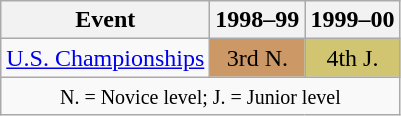<table class="wikitable" style="text-align:center">
<tr>
<th>Event</th>
<th>1998–99</th>
<th>1999–00</th>
</tr>
<tr>
<td align=left><a href='#'>U.S. Championships</a></td>
<td bgcolor=cc9966>3rd N.</td>
<td bgcolor=d1c571>4th J.</td>
</tr>
<tr>
<td colspan=3 align=center><small> N. = Novice level; J. = Junior level </small></td>
</tr>
</table>
